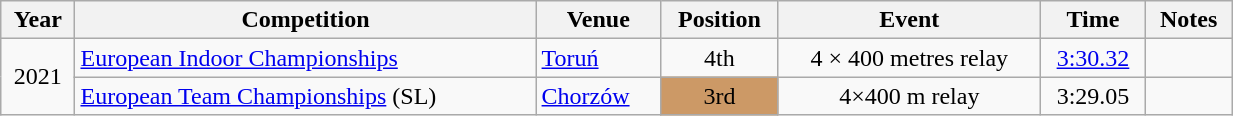<table class="wikitable" width=65% style="; text-align:center;">
<tr>
<th>Year</th>
<th>Competition</th>
<th>Venue</th>
<th>Position</th>
<th>Event</th>
<th>Time</th>
<th>Notes</th>
</tr>
<tr>
<td rowspan=2>2021</td>
<td align=left><a href='#'>European Indoor Championships</a></td>
<td align=left> <a href='#'>Toruń</a></td>
<td>4th</td>
<td>4 × 400 metres relay</td>
<td><a href='#'>3:30.32</a></td>
<td></td>
</tr>
<tr>
<td align=left><a href='#'>European Team Championships</a> (SL)</td>
<td align=left> <a href='#'>Chorzów</a></td>
<td bgcolor=cc9966>3rd</td>
<td>4×400 m relay</td>
<td>3:29.05</td>
<td></td>
</tr>
</table>
